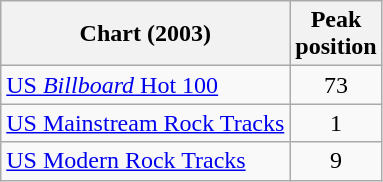<table class="wikitable">
<tr>
<th>Chart (2003)</th>
<th>Peak<br>position</th>
</tr>
<tr>
<td><a href='#'>US <em>Billboard</em> Hot 100</a></td>
<td align="center">73</td>
</tr>
<tr>
<td><a href='#'>US Mainstream Rock Tracks</a></td>
<td align="center">1</td>
</tr>
<tr>
<td><a href='#'>US Modern Rock Tracks</a></td>
<td align="center">9</td>
</tr>
</table>
